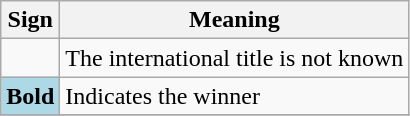<table class="wikitable">
<tr>
<th>Sign</th>
<th>Meaning</th>
</tr>
<tr>
<td></td>
<td>The international title is not known</td>
</tr>
<tr>
<td style="background-color:lightblue"><strong>Bold</strong></td>
<td>Indicates the winner</td>
</tr>
<tr>
</tr>
</table>
